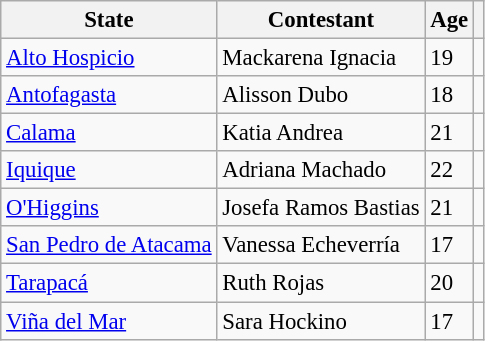<table class="wikitable defaultcenter col1left col2left" style="font-size: 95%;">
<tr>
<th>State</th>
<th>Contestant</th>
<th>Age</th>
<th></th>
</tr>
<tr>
<td><a href='#'>Alto Hospicio</a></td>
<td>Mackarena Ignacia</td>
<td>19</td>
<td></td>
</tr>
<tr>
<td><a href='#'>Antofagasta</a></td>
<td>Alisson Dubo</td>
<td>18</td>
<td></td>
</tr>
<tr>
<td><a href='#'>Calama</a></td>
<td>Katia Andrea</td>
<td>21</td>
<td></td>
</tr>
<tr>
<td><a href='#'>Iquique</a></td>
<td>Adriana Machado</td>
<td>22</td>
<td></td>
</tr>
<tr>
<td><a href='#'>O'Higgins</a></td>
<td>Josefa Ramos Bastias</td>
<td>21</td>
<td></td>
</tr>
<tr>
<td><a href='#'>San Pedro de Atacama</a></td>
<td>Vanessa Echeverría</td>
<td>17</td>
<td></td>
</tr>
<tr>
<td><a href='#'>Tarapacá</a></td>
<td>Ruth Rojas</td>
<td>20</td>
<td></td>
</tr>
<tr>
<td><a href='#'>Viña del Mar</a></td>
<td>Sara Hockino</td>
<td>17</td>
<td></td>
</tr>
</table>
